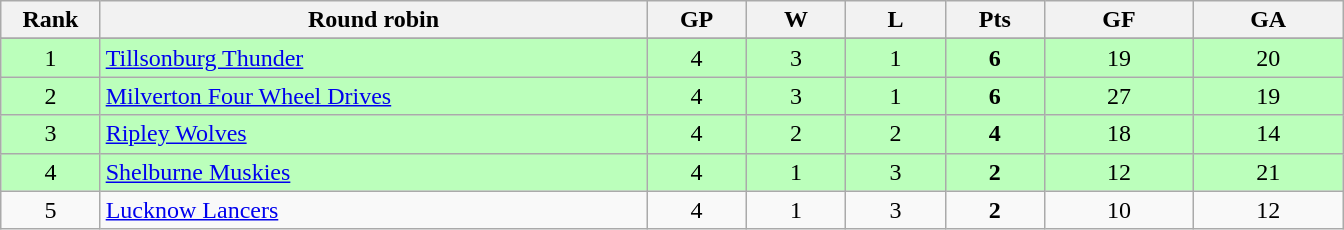<table class="wikitable" style="text-align:center" width:50em">
<tr>
<th bgcolor="#DDDDFF" width="5%">Rank</th>
<th bgcolor="#DDDDFF" width="27.5%">Round robin</th>
<th bgcolor="#DDDDFF" width="5%">GP</th>
<th bgcolor="#DDDDFF" width="5%">W</th>
<th bgcolor="#DDDDFF" width="5%">L</th>
<th bgcolor="#DDDDFF" width="5%">Pts</th>
<th bgcolor="#DDDDFF" width="7.5%">GF</th>
<th bgcolor="#DDDDFF" width="7.5%">GA</th>
</tr>
<tr>
</tr>
<tr bgcolor="#bbffbb">
<td>1</td>
<td align=left><a href='#'>Tillsonburg Thunder</a></td>
<td>4</td>
<td>3</td>
<td>1</td>
<td><strong>6</strong></td>
<td>19</td>
<td>20</td>
</tr>
<tr bgcolor="#bbffbb">
<td>2</td>
<td align=left><a href='#'>Milverton Four Wheel Drives</a></td>
<td>4</td>
<td>3</td>
<td>1</td>
<td><strong>6</strong></td>
<td>27</td>
<td>19</td>
</tr>
<tr bgcolor="#bbffbb">
<td>3</td>
<td align=left><a href='#'>Ripley Wolves</a></td>
<td>4</td>
<td>2</td>
<td>2</td>
<td><strong>4</strong></td>
<td>18</td>
<td>14</td>
</tr>
<tr bgcolor="#bbffbb">
<td>4</td>
<td align=left><a href='#'>Shelburne Muskies</a></td>
<td>4</td>
<td>1</td>
<td>3</td>
<td><strong>2</strong></td>
<td>12</td>
<td>21</td>
</tr>
<tr>
<td>5</td>
<td align=left><a href='#'>Lucknow Lancers</a></td>
<td>4</td>
<td>1</td>
<td>3</td>
<td><strong>2</strong></td>
<td>10</td>
<td>12</td>
</tr>
</table>
